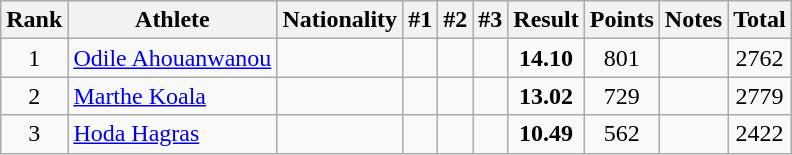<table class="wikitable sortable" style="text-align:center">
<tr>
<th>Rank</th>
<th>Athlete</th>
<th>Nationality</th>
<th>#1</th>
<th>#2</th>
<th>#3</th>
<th>Result</th>
<th>Points</th>
<th>Notes</th>
<th>Total</th>
</tr>
<tr>
<td>1</td>
<td align=left><a href='#'>Odile Ahouanwanou</a></td>
<td align=left></td>
<td></td>
<td></td>
<td></td>
<td><strong>14.10</strong></td>
<td>801</td>
<td></td>
<td>2762</td>
</tr>
<tr>
<td>2</td>
<td align=left><a href='#'>Marthe Koala</a></td>
<td align=left></td>
<td></td>
<td></td>
<td></td>
<td><strong>13.02</strong></td>
<td>729</td>
<td></td>
<td>2779</td>
</tr>
<tr>
<td>3</td>
<td align=left><a href='#'>Hoda Hagras</a></td>
<td align=left></td>
<td></td>
<td></td>
<td></td>
<td><strong>10.49</strong></td>
<td>562</td>
<td></td>
<td>2422</td>
</tr>
</table>
